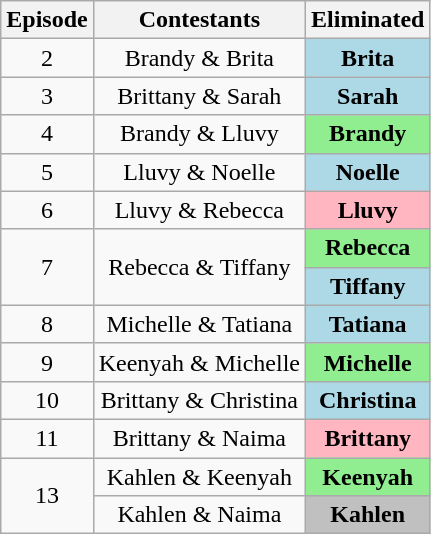<table class="wikitable" border="2" style="text-align:center">
<tr>
<th>Episode</th>
<th>Contestants</th>
<th>Eliminated</th>
</tr>
<tr>
<td>2</td>
<td>Brandy & Brita</td>
<td style="background:lightblue"><strong>Brita</strong></td>
</tr>
<tr>
<td>3</td>
<td>Brittany & Sarah</td>
<td style="background:lightblue"><strong>Sarah</strong></td>
</tr>
<tr>
<td>4</td>
<td>Brandy & Lluvy</td>
<td style="background:lightgreen"><strong>Brandy</strong></td>
</tr>
<tr>
<td>5</td>
<td>Lluvy & Noelle</td>
<td style="background:lightblue"><strong>Noelle</strong></td>
</tr>
<tr>
<td>6</td>
<td>Lluvy & Rebecca</td>
<td style="background:lightpink"><strong>Lluvy</strong></td>
</tr>
<tr>
<td rowspan="2">7</td>
<td rowspan="2">Rebecca & Tiffany</td>
<td style="background:lightgreen"><strong>Rebecca</strong></td>
</tr>
<tr>
<td style="background:lightblue"><strong>Tiffany</strong></td>
</tr>
<tr>
<td>8</td>
<td>Michelle & Tatiana</td>
<td style="background:lightblue"><strong>Tatiana</strong></td>
</tr>
<tr>
<td>9</td>
<td>Keenyah & Michelle</td>
<td style="background:lightgreen"><strong>Michelle</strong></td>
</tr>
<tr>
<td>10</td>
<td>Brittany & Christina</td>
<td style="background:lightblue"><strong>Christina</strong></td>
</tr>
<tr>
<td>11</td>
<td>Brittany & Naima</td>
<td style="background:lightpink"><strong>Brittany</strong></td>
</tr>
<tr>
<td rowspan="2">13</td>
<td>Kahlen & Keenyah</td>
<td style="background:lightgreen"><strong>Keenyah</strong></td>
</tr>
<tr>
<td>Kahlen & Naima</td>
<td style="background:silver"><strong>Kahlen</strong></td>
</tr>
</table>
